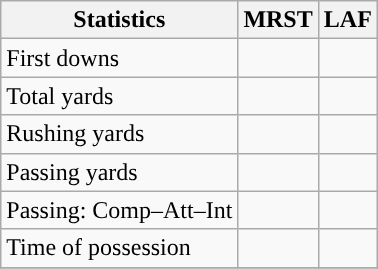<table class="wikitable" style="float: left;">
<tr>
<th>Statistics</th>
<th>MRST</th>
<th>LAF</th>
</tr>
<tr>
<td>First downs</td>
<td></td>
<td></td>
</tr>
<tr>
<td>Total yards</td>
<td></td>
<td></td>
</tr>
<tr>
<td>Rushing yards</td>
<td></td>
<td></td>
</tr>
<tr>
<td>Passing yards</td>
<td></td>
<td></td>
</tr>
<tr>
<td>Passing: Comp–Att–Int</td>
<td></td>
<td></td>
</tr>
<tr>
<td>Time of possession</td>
<td></td>
<td></td>
</tr>
<tr>
</tr>
</table>
